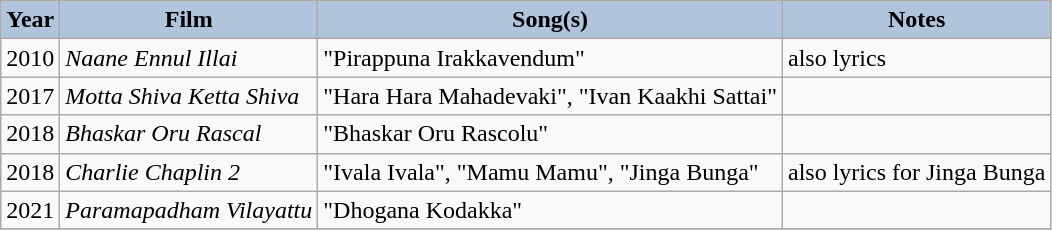<table class="wikitable sortable">
<tr>
<th style="background:#B0C4DE;">Year</th>
<th style="background:#B0C4DE;">Film</th>
<th style="background:#B0C4DE;">Song(s)</th>
<th style="background:#B0C4DE;">Notes</th>
</tr>
<tr>
<td>2010</td>
<td><em>Naane Ennul Illai</em></td>
<td>"Pirappuna Irakkavendum"</td>
<td>also lyrics</td>
</tr>
<tr>
<td>2017</td>
<td><em>Motta Shiva Ketta Shiva</em></td>
<td>"Hara Hara Mahadevaki", "Ivan Kaakhi Sattai"</td>
<td></td>
</tr>
<tr>
<td>2018</td>
<td><em>Bhaskar Oru Rascal</em></td>
<td>"Bhaskar Oru Rascolu"</td>
<td></td>
</tr>
<tr>
<td>2018</td>
<td><em>Charlie Chaplin 2</em></td>
<td>"Ivala Ivala", "Mamu Mamu", "Jinga Bunga"</td>
<td>also lyrics for Jinga Bunga</td>
</tr>
<tr>
<td>2021</td>
<td><em>Paramapadham Vilayattu</em></td>
<td>"Dhogana Kodakka"</td>
<td></td>
</tr>
<tr>
</tr>
</table>
